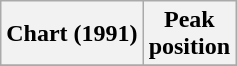<table class="wikitable sortable plainrowheaders">
<tr>
<th>Chart (1991)</th>
<th>Peak<br>position</th>
</tr>
<tr>
</tr>
</table>
